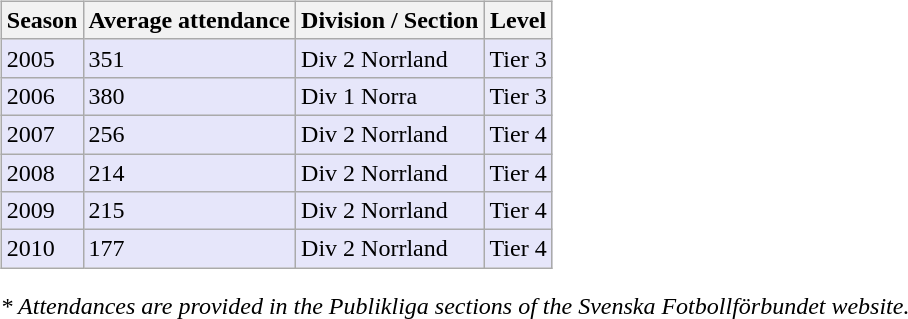<table>
<tr>
<td valign="top" width=0%><br><table class="wikitable">
<tr style="background:#f0f6fa;">
<th><strong>Season</strong></th>
<th><strong>Average attendance</strong></th>
<th><strong>Division / Section</strong></th>
<th><strong>Level</strong></th>
</tr>
<tr>
<td style="background:#E6E6FA;">2005</td>
<td style="background:#E6E6FA;">351</td>
<td style="background:#E6E6FA;">Div 2 Norrland</td>
<td style="background:#E6E6FA;">Tier 3</td>
</tr>
<tr>
<td style="background:#E6E6FA;">2006</td>
<td style="background:#E6E6FA;">380</td>
<td style="background:#E6E6FA;">Div 1 Norra</td>
<td style="background:#E6E6FA;">Tier 3</td>
</tr>
<tr>
<td style="background:#E6E6FA;">2007</td>
<td style="background:#E6E6FA;">256</td>
<td style="background:#E6E6FA;">Div 2 Norrland</td>
<td style="background:#E6E6FA;">Tier 4</td>
</tr>
<tr>
<td style="background:#E6E6FA;">2008</td>
<td style="background:#E6E6FA;">214</td>
<td style="background:#E6E6FA;">Div 2 Norrland</td>
<td style="background:#E6E6FA;">Tier 4</td>
</tr>
<tr>
<td style="background:#E6E6FA;">2009</td>
<td style="background:#E6E6FA;">215</td>
<td style="background:#E6E6FA;">Div 2 Norrland</td>
<td style="background:#E6E6FA;">Tier 4</td>
</tr>
<tr>
<td style="background:#E6E6FA;">2010</td>
<td style="background:#E6E6FA;">177</td>
<td style="background:#E6E6FA;">Div 2 Norrland</td>
<td style="background:#E6E6FA;">Tier 4</td>
</tr>
</table>
<em>* Attendances are provided in the Publikliga sections of the Svenska Fotbollförbundet website.</em> </td>
</tr>
</table>
